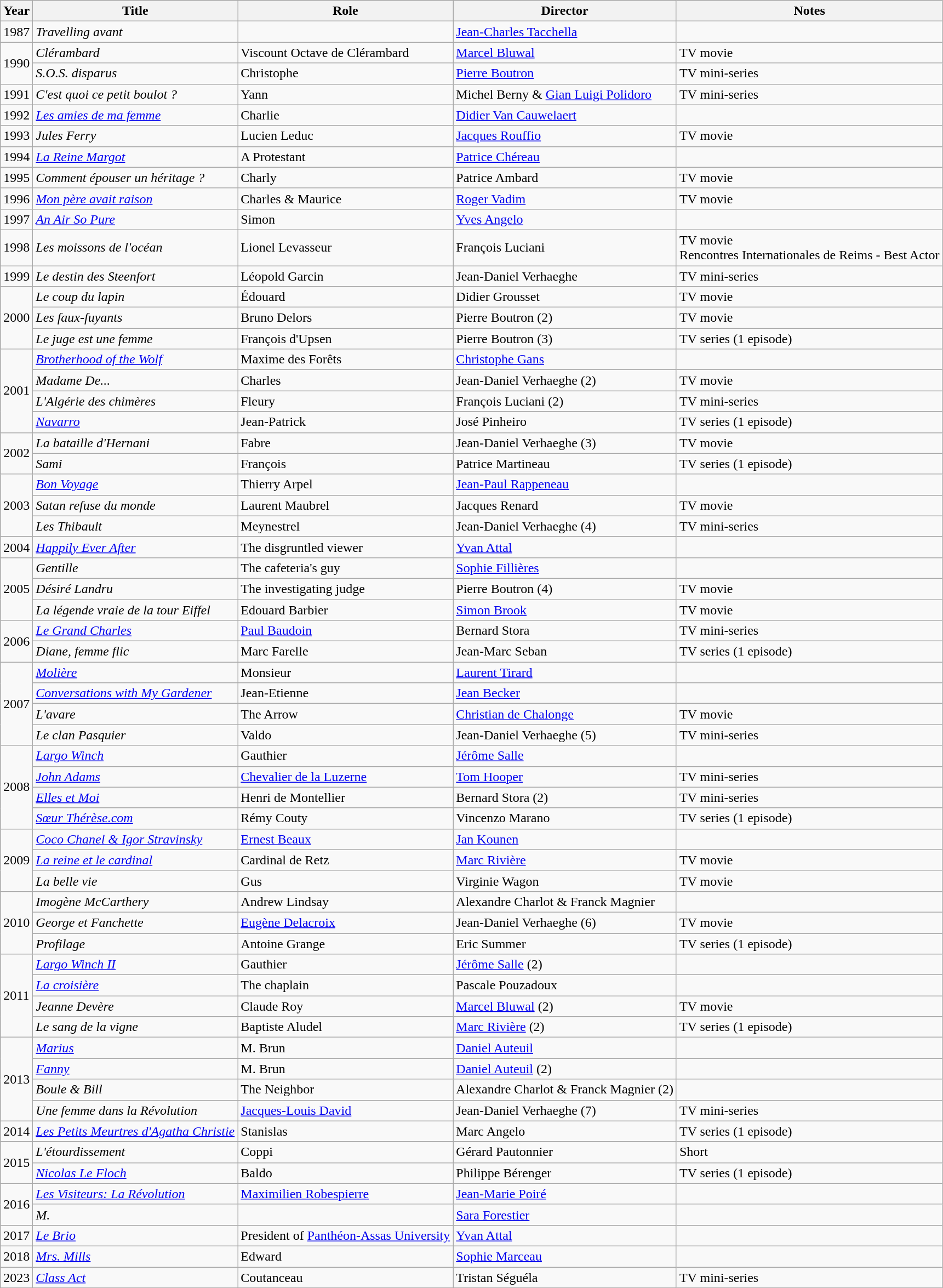<table class="wikitable sortable">
<tr>
<th>Year</th>
<th>Title</th>
<th>Role</th>
<th>Director</th>
<th>Notes</th>
</tr>
<tr>
<td rowspan=1>1987</td>
<td><em>Travelling avant</em></td>
<td></td>
<td><a href='#'>Jean-Charles Tacchella</a></td>
<td></td>
</tr>
<tr>
<td rowspan=2>1990</td>
<td><em>Clérambard</em></td>
<td>Viscount Octave de Clérambard</td>
<td><a href='#'>Marcel Bluwal</a></td>
<td>TV movie</td>
</tr>
<tr>
<td><em>S.O.S. disparus</em></td>
<td>Christophe</td>
<td><a href='#'>Pierre Boutron</a></td>
<td>TV mini-series</td>
</tr>
<tr>
<td rowspan=1>1991</td>
<td><em>C'est quoi ce petit boulot ?</em></td>
<td>Yann</td>
<td>Michel Berny & <a href='#'>Gian Luigi Polidoro</a></td>
<td>TV mini-series</td>
</tr>
<tr>
<td rowspan=1>1992</td>
<td><em><a href='#'>Les amies de ma femme</a></em></td>
<td>Charlie</td>
<td><a href='#'>Didier Van Cauwelaert</a></td>
<td></td>
</tr>
<tr>
<td rowspan=1>1993</td>
<td><em>Jules Ferry</em></td>
<td>Lucien Leduc</td>
<td><a href='#'>Jacques Rouffio</a></td>
<td>TV movie</td>
</tr>
<tr>
<td rowspan=1>1994</td>
<td><em><a href='#'>La Reine Margot</a></em></td>
<td>A Protestant</td>
<td><a href='#'>Patrice Chéreau</a></td>
<td></td>
</tr>
<tr>
<td rowspan=1>1995</td>
<td><em>Comment épouser un héritage ?</em></td>
<td>Charly</td>
<td>Patrice Ambard</td>
<td>TV movie</td>
</tr>
<tr>
<td rowspan=1>1996</td>
<td><em><a href='#'>Mon père avait raison</a></em></td>
<td>Charles & Maurice</td>
<td><a href='#'>Roger Vadim</a></td>
<td>TV movie</td>
</tr>
<tr>
<td rowspan=1>1997</td>
<td><em><a href='#'>An Air So Pure</a></em></td>
<td>Simon</td>
<td><a href='#'>Yves Angelo</a></td>
<td></td>
</tr>
<tr>
<td rowspan=1>1998</td>
<td><em>Les moissons de l'océan</em></td>
<td>Lionel Levasseur</td>
<td>François Luciani</td>
<td>TV movie<br>Rencontres Internationales de Reims - Best Actor</td>
</tr>
<tr>
<td rowspan=1>1999</td>
<td><em>Le destin des Steenfort</em></td>
<td>Léopold Garcin</td>
<td>Jean-Daniel Verhaeghe</td>
<td>TV mini-series</td>
</tr>
<tr>
<td rowspan=3>2000</td>
<td><em>Le coup du lapin</em></td>
<td>Édouard</td>
<td>Didier Grousset</td>
<td>TV movie</td>
</tr>
<tr>
<td><em>Les faux-fuyants</em></td>
<td>Bruno Delors</td>
<td>Pierre Boutron (2)</td>
<td>TV movie</td>
</tr>
<tr>
<td><em>Le juge est une femme</em></td>
<td>François d'Upsen</td>
<td>Pierre Boutron (3)</td>
<td>TV series (1 episode)</td>
</tr>
<tr>
<td rowspan=4>2001</td>
<td><em><a href='#'>Brotherhood of the Wolf</a></em></td>
<td>Maxime des Forêts</td>
<td><a href='#'>Christophe Gans</a></td>
<td></td>
</tr>
<tr>
<td><em>Madame De...</em></td>
<td>Charles</td>
<td>Jean-Daniel Verhaeghe (2)</td>
<td>TV movie</td>
</tr>
<tr>
<td><em>L'Algérie des chimères</em></td>
<td>Fleury</td>
<td>François Luciani (2)</td>
<td>TV mini-series</td>
</tr>
<tr>
<td><em><a href='#'>Navarro</a></em></td>
<td>Jean-Patrick</td>
<td>José Pinheiro</td>
<td>TV series (1 episode)</td>
</tr>
<tr>
<td rowspan=2>2002</td>
<td><em>La bataille d'Hernani</em></td>
<td>Fabre</td>
<td>Jean-Daniel Verhaeghe (3)</td>
<td>TV movie</td>
</tr>
<tr>
<td><em>Sami</em></td>
<td>François</td>
<td>Patrice Martineau</td>
<td>TV series (1 episode)</td>
</tr>
<tr>
<td rowspan=3>2003</td>
<td><em><a href='#'>Bon Voyage</a></em></td>
<td>Thierry Arpel</td>
<td><a href='#'>Jean-Paul Rappeneau</a></td>
<td></td>
</tr>
<tr>
<td><em>Satan refuse du monde</em></td>
<td>Laurent Maubrel</td>
<td>Jacques Renard</td>
<td>TV movie</td>
</tr>
<tr>
<td><em>Les Thibault</em></td>
<td>Meynestrel</td>
<td>Jean-Daniel Verhaeghe (4)</td>
<td>TV mini-series</td>
</tr>
<tr>
<td rowspan=1>2004</td>
<td><em><a href='#'>Happily Ever After</a></em></td>
<td>The disgruntled viewer</td>
<td><a href='#'>Yvan Attal</a></td>
<td></td>
</tr>
<tr>
<td rowspan=3>2005</td>
<td><em>Gentille</em></td>
<td>The cafeteria's guy</td>
<td><a href='#'>Sophie Fillières</a></td>
<td></td>
</tr>
<tr>
<td><em>Désiré Landru</em></td>
<td>The investigating judge</td>
<td>Pierre Boutron (4)</td>
<td>TV movie</td>
</tr>
<tr>
<td><em>La légende vraie de la tour Eiffel</em></td>
<td>Edouard Barbier</td>
<td><a href='#'>Simon Brook</a></td>
<td>TV movie</td>
</tr>
<tr>
<td rowspan=2>2006</td>
<td><em><a href='#'>Le Grand Charles</a></em></td>
<td><a href='#'>Paul Baudoin</a></td>
<td>Bernard Stora</td>
<td>TV mini-series</td>
</tr>
<tr>
<td><em>Diane, femme flic</em></td>
<td>Marc Farelle</td>
<td>Jean-Marc Seban</td>
<td>TV series (1 episode)</td>
</tr>
<tr>
<td rowspan=4>2007</td>
<td><em><a href='#'>Molière</a></em></td>
<td>Monsieur</td>
<td><a href='#'>Laurent Tirard</a></td>
<td></td>
</tr>
<tr>
<td><em><a href='#'>Conversations with My Gardener</a></em></td>
<td>Jean-Etienne</td>
<td><a href='#'>Jean Becker</a></td>
<td></td>
</tr>
<tr>
<td><em>L'avare</em></td>
<td>The Arrow</td>
<td><a href='#'>Christian de Chalonge</a></td>
<td>TV movie</td>
</tr>
<tr>
<td><em>Le clan Pasquier</em></td>
<td>Valdo</td>
<td>Jean-Daniel Verhaeghe (5)</td>
<td>TV mini-series</td>
</tr>
<tr>
<td rowspan=4>2008</td>
<td><em><a href='#'>Largo Winch</a></em></td>
<td>Gauthier</td>
<td><a href='#'>Jérôme Salle</a></td>
<td></td>
</tr>
<tr>
<td><em><a href='#'>John Adams</a></em></td>
<td><a href='#'>Chevalier de la Luzerne</a></td>
<td><a href='#'>Tom Hooper</a></td>
<td>TV mini-series</td>
</tr>
<tr>
<td><em><a href='#'>Elles et Moi</a></em></td>
<td>Henri de Montellier</td>
<td>Bernard Stora (2)</td>
<td>TV mini-series</td>
</tr>
<tr>
<td><em><a href='#'>Sœur Thérèse.com</a></em></td>
<td>Rémy Couty</td>
<td>Vincenzo Marano</td>
<td>TV series (1 episode)</td>
</tr>
<tr>
<td rowspan=3>2009</td>
<td><em><a href='#'>Coco Chanel & Igor Stravinsky</a></em></td>
<td><a href='#'>Ernest Beaux</a></td>
<td><a href='#'>Jan Kounen</a></td>
<td></td>
</tr>
<tr>
<td><em><a href='#'>La reine et le cardinal</a></em></td>
<td>Cardinal de Retz</td>
<td><a href='#'>Marc Rivière</a></td>
<td>TV movie</td>
</tr>
<tr>
<td><em>La belle vie</em></td>
<td>Gus</td>
<td>Virginie Wagon</td>
<td>TV movie</td>
</tr>
<tr>
<td rowspan=3>2010</td>
<td><em>Imogène McCarthery</em></td>
<td>Andrew Lindsay</td>
<td>Alexandre Charlot & Franck Magnier</td>
<td></td>
</tr>
<tr>
<td><em>George et Fanchette</em></td>
<td><a href='#'>Eugène Delacroix</a></td>
<td>Jean-Daniel Verhaeghe (6)</td>
<td>TV movie</td>
</tr>
<tr>
<td><em>Profilage</em></td>
<td>Antoine Grange</td>
<td>Eric Summer</td>
<td>TV series (1 episode)</td>
</tr>
<tr>
<td rowspan=4>2011</td>
<td><em><a href='#'>Largo Winch II</a></em></td>
<td>Gauthier</td>
<td><a href='#'>Jérôme Salle</a> (2)</td>
<td></td>
</tr>
<tr>
<td><em><a href='#'>La croisière</a></em></td>
<td>The chaplain</td>
<td>Pascale Pouzadoux</td>
<td></td>
</tr>
<tr>
<td><em>Jeanne Devère</em></td>
<td>Claude Roy</td>
<td><a href='#'>Marcel Bluwal</a> (2)</td>
<td>TV movie</td>
</tr>
<tr>
<td><em>Le sang de la vigne</em></td>
<td>Baptiste Aludel</td>
<td><a href='#'>Marc Rivière</a> (2)</td>
<td>TV series (1 episode)</td>
</tr>
<tr>
<td rowspan=4>2013</td>
<td><em><a href='#'>Marius</a></em></td>
<td>M. Brun</td>
<td><a href='#'>Daniel Auteuil</a></td>
<td></td>
</tr>
<tr>
<td><em><a href='#'>Fanny</a></em></td>
<td>M. Brun</td>
<td><a href='#'>Daniel Auteuil</a> (2)</td>
<td></td>
</tr>
<tr>
<td><em>Boule & Bill</em></td>
<td>The Neighbor</td>
<td>Alexandre Charlot & Franck Magnier (2)</td>
<td></td>
</tr>
<tr>
<td><em>Une femme dans la Révolution</em></td>
<td><a href='#'>Jacques-Louis David</a></td>
<td>Jean-Daniel Verhaeghe (7)</td>
<td>TV mini-series</td>
</tr>
<tr>
<td rowspan=1>2014</td>
<td><em><a href='#'>Les Petits Meurtres d'Agatha Christie</a></em></td>
<td>Stanislas</td>
<td>Marc Angelo</td>
<td>TV series (1 episode)</td>
</tr>
<tr>
<td rowspan=2>2015</td>
<td><em>L'étourdissement</em></td>
<td>Coppi</td>
<td>Gérard Pautonnier</td>
<td>Short</td>
</tr>
<tr>
<td><em><a href='#'>Nicolas Le Floch</a></em></td>
<td>Baldo</td>
<td>Philippe Bérenger</td>
<td>TV series (1 episode)</td>
</tr>
<tr>
<td rowspan=2>2016</td>
<td><em><a href='#'>Les Visiteurs: La Révolution</a></em></td>
<td><a href='#'>Maximilien Robespierre</a></td>
<td><a href='#'>Jean-Marie Poiré</a></td>
<td></td>
</tr>
<tr>
<td><em>M.</em></td>
<td></td>
<td><a href='#'>Sara Forestier</a></td>
<td></td>
</tr>
<tr>
<td rowspan=1>2017</td>
<td><em><a href='#'>Le Brio</a></em></td>
<td>President of <a href='#'>Panthéon-Assas University</a></td>
<td><a href='#'>Yvan Attal</a></td>
<td></td>
</tr>
<tr>
<td>2018</td>
<td><em><a href='#'>Mrs. Mills</a></em></td>
<td>Edward</td>
<td><a href='#'>Sophie Marceau</a></td>
<td></td>
</tr>
<tr>
<td>2023</td>
<td><em><a href='#'>Class Act</a></em></td>
<td>Coutanceau</td>
<td>Tristan Séguéla</td>
<td>TV mini-series</td>
</tr>
</table>
